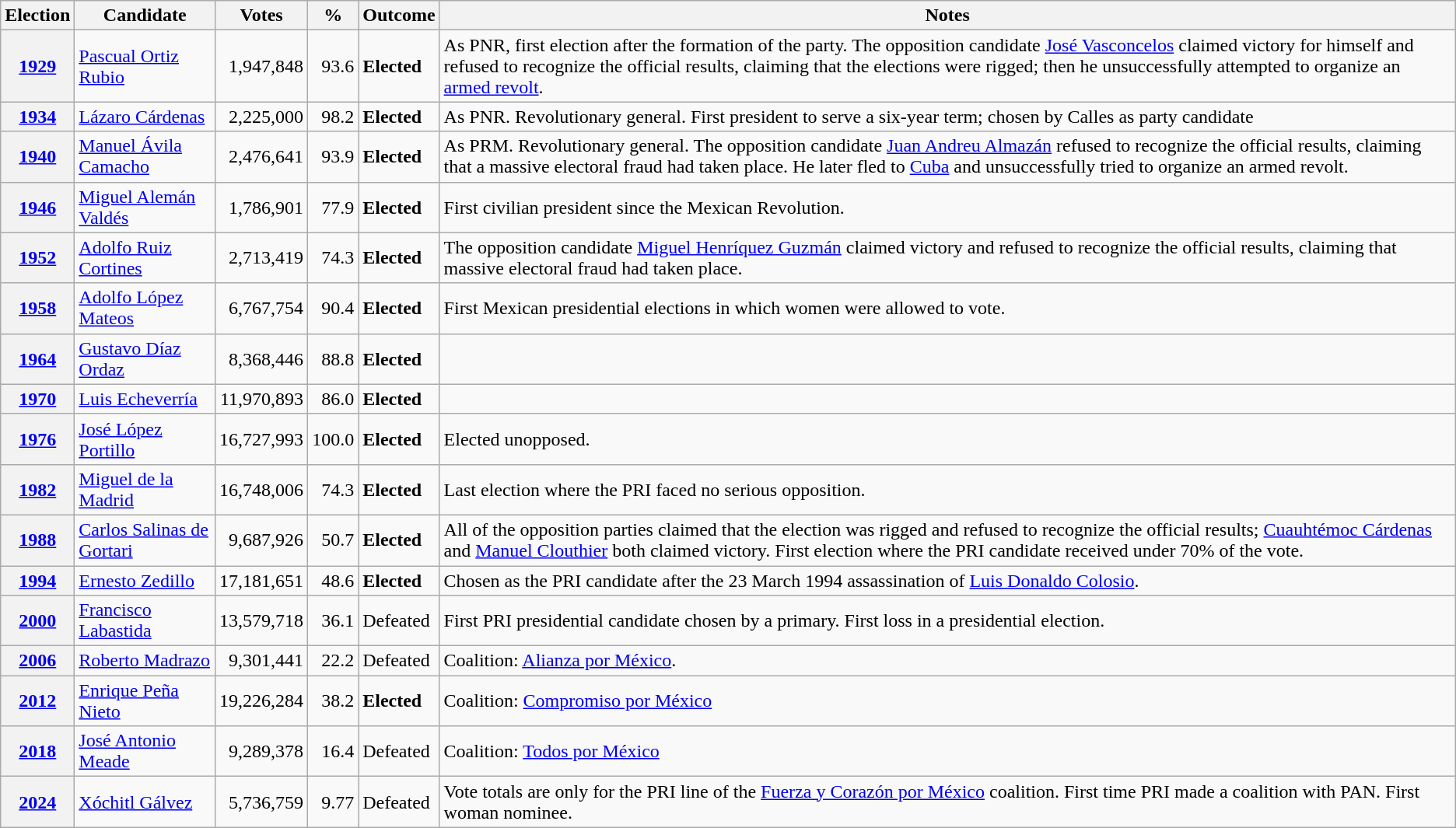<table class="wikitable">
<tr>
<th>Election</th>
<th>Candidate</th>
<th>Votes</th>
<th>%</th>
<th>Outcome</th>
<th>Notes</th>
</tr>
<tr>
<th><a href='#'>1929</a></th>
<td><a href='#'>Pascual Ortiz Rubio</a></td>
<td style="text-align:right">1,947,848</td>
<td style="text-align:right">93.6</td>
<td> <strong>Elected</strong></td>
<td>As PNR, first election after the formation of the party. The opposition candidate <a href='#'>José Vasconcelos</a> claimed victory for himself and refused to recognize the official results, claiming that the elections were rigged; then he unsuccessfully attempted to organize an <a href='#'>armed revolt</a>.</td>
</tr>
<tr>
<th><a href='#'>1934</a></th>
<td><a href='#'>Lázaro Cárdenas</a></td>
<td style="text-align:right">2,225,000</td>
<td style="text-align:right">98.2</td>
<td> <strong>Elected</strong></td>
<td>As PNR. Revolutionary general. First president to serve a six-year term; chosen by Calles as party candidate</td>
</tr>
<tr>
<th><a href='#'>1940</a></th>
<td><a href='#'>Manuel Ávila Camacho</a></td>
<td style="text-align:right">2,476,641</td>
<td style="text-align:right">93.9</td>
<td> <strong>Elected</strong></td>
<td>As PRM. Revolutionary general. The opposition candidate <a href='#'>Juan Andreu Almazán</a> refused to recognize the official results, claiming that a massive electoral fraud had taken place. He later fled to <a href='#'>Cuba</a> and unsuccessfully tried to organize an armed revolt.</td>
</tr>
<tr>
<th><a href='#'>1946</a></th>
<td><a href='#'>Miguel Alemán Valdés</a></td>
<td style="text-align:right">1,786,901</td>
<td style="text-align:right">77.9</td>
<td> <strong>Elected</strong></td>
<td>First civilian president since the Mexican Revolution.</td>
</tr>
<tr>
<th><a href='#'>1952</a></th>
<td><a href='#'>Adolfo Ruiz Cortines</a></td>
<td style="text-align:right">2,713,419</td>
<td style="text-align:right">74.3</td>
<td> <strong>Elected</strong></td>
<td>The opposition candidate <a href='#'>Miguel Henríquez Guzmán</a> claimed victory and refused to recognize the official results, claiming that massive electoral fraud had taken place.</td>
</tr>
<tr>
<th><a href='#'>1958</a></th>
<td><a href='#'>Adolfo López Mateos</a></td>
<td style="text-align:right">6,767,754</td>
<td style="text-align:right">90.4</td>
<td> <strong>Elected</strong></td>
<td>First Mexican presidential elections in which women were allowed to vote.</td>
</tr>
<tr>
<th><a href='#'>1964</a></th>
<td><a href='#'>Gustavo Díaz Ordaz</a></td>
<td style="text-align:right">8,368,446</td>
<td style="text-align:right">88.8</td>
<td> <strong>Elected</strong></td>
<td></td>
</tr>
<tr>
<th><a href='#'>1970</a></th>
<td><a href='#'>Luis Echeverría</a></td>
<td style="text-align:right">11,970,893</td>
<td style="text-align:right">86.0</td>
<td> <strong>Elected</strong></td>
<td></td>
</tr>
<tr>
<th><a href='#'>1976</a></th>
<td><a href='#'>José López Portillo</a></td>
<td style="text-align:right">16,727,993</td>
<td style="text-align:right">100.0</td>
<td> <strong>Elected</strong></td>
<td>Elected unopposed.</td>
</tr>
<tr>
<th><a href='#'>1982</a></th>
<td><a href='#'>Miguel de la Madrid</a></td>
<td style="text-align:right">16,748,006</td>
<td style="text-align:right">74.3</td>
<td> <strong>Elected</strong></td>
<td>Last election where the PRI faced no serious opposition.</td>
</tr>
<tr>
<th><a href='#'>1988</a></th>
<td><a href='#'>Carlos Salinas de Gortari</a></td>
<td style="text-align:right">9,687,926</td>
<td style="text-align:right">50.7</td>
<td> <strong>Elected</strong></td>
<td>All of the opposition parties claimed that the election was rigged and refused to recognize the official results; <a href='#'>Cuauhtémoc Cárdenas</a> and <a href='#'>Manuel Clouthier</a> both claimed victory. First election where the PRI candidate received under 70% of the vote.</td>
</tr>
<tr>
<th><a href='#'>1994</a></th>
<td><a href='#'>Ernesto Zedillo</a></td>
<td style="text-align:right">17,181,651</td>
<td style="text-align:right">48.6</td>
<td> <strong>Elected</strong></td>
<td>Chosen as the PRI candidate after the 23 March 1994 assassination of <a href='#'>Luis Donaldo Colosio</a>.</td>
</tr>
<tr>
<th><a href='#'>2000</a></th>
<td><a href='#'>Francisco Labastida</a></td>
<td style="text-align:right">13,579,718</td>
<td style="text-align:right">36.1</td>
<td> Defeated</td>
<td>First PRI presidential candidate chosen by a primary. First loss in a presidential election.</td>
</tr>
<tr>
<th><a href='#'>2006</a></th>
<td><a href='#'>Roberto Madrazo</a></td>
<td style="text-align:right">9,301,441</td>
<td style="text-align:right">22.2</td>
<td> Defeated</td>
<td>Coalition: <a href='#'>Alianza por México</a>.</td>
</tr>
<tr>
<th><a href='#'>2012</a></th>
<td><a href='#'>Enrique Peña Nieto</a></td>
<td style="text-align:right">19,226,284</td>
<td style="text-align:right">38.2</td>
<td> <strong>Elected</strong></td>
<td>Coalition: <a href='#'>Compromiso por México</a></td>
</tr>
<tr>
<th><a href='#'>2018</a></th>
<td><a href='#'>José Antonio Meade</a></td>
<td style="text-align:right">9,289,378</td>
<td style="text-align:right">16.4</td>
<td> Defeated</td>
<td>Coalition: <a href='#'>Todos por México</a></td>
</tr>
<tr>
<th><a href='#'>2024</a></th>
<td><a href='#'>Xóchitl Gálvez</a></td>
<td style="text-align:right">5,736,759</td>
<td style="text-align:right">9.77</td>
<td> Defeated</td>
<td>Vote totals are only for the PRI line of the <a href='#'>Fuerza y Corazón por México</a> coalition. First time PRI made a coalition with PAN. First woman nominee.</td>
</tr>
</table>
